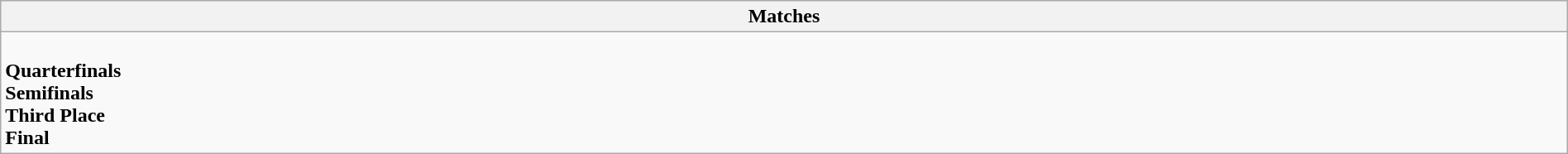<table class="wikitable collapsible collapsed" style="width:100%;">
<tr>
<th>Matches</th>
</tr>
<tr>
<td><br><strong>Quarterfinals</strong>



<br><strong>Semifinals</strong>

<br><strong>Third Place</strong>
<br><strong>Final</strong>
</td>
</tr>
</table>
